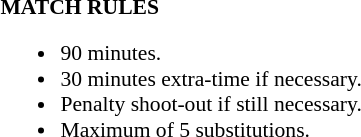<table width=100% style="font-size: 90%">
<tr>
<td width=50% valign=top><br><strong>MATCH RULES</strong><ul><li>90 minutes.</li><li>30 minutes extra-time if necessary.</li><li>Penalty shoot-out if still necessary.</li><li>Maximum of 5 substitutions.</li></ul></td>
</tr>
</table>
